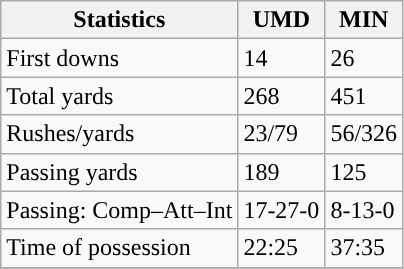<table class="wikitable" style="float: left;">
<tr>
<th>Statistics</th>
<th>UMD</th>
<th>MIN</th>
</tr>
<tr>
<td>First downs</td>
<td>14</td>
<td>26</td>
</tr>
<tr>
<td>Total yards</td>
<td>268</td>
<td>451</td>
</tr>
<tr>
<td>Rushes/yards</td>
<td>23/79</td>
<td>56/326</td>
</tr>
<tr>
<td>Passing yards</td>
<td>189</td>
<td>125</td>
</tr>
<tr>
<td>Passing: Comp–Att–Int</td>
<td>17-27-0</td>
<td>8-13-0</td>
</tr>
<tr>
<td>Time of possession</td>
<td>22:25</td>
<td>37:35</td>
</tr>
<tr>
</tr>
</table>
